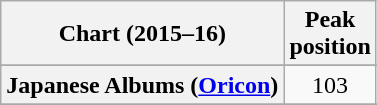<table class="wikitable sortable plainrowheaders" style="text-align:center">
<tr>
<th scope="col">Chart (2015–16)</th>
<th scope="col">Peak<br> position</th>
</tr>
<tr>
</tr>
<tr>
</tr>
<tr>
</tr>
<tr>
</tr>
<tr>
</tr>
<tr>
</tr>
<tr>
</tr>
<tr>
</tr>
<tr>
</tr>
<tr>
</tr>
<tr>
</tr>
<tr>
<th scope="row">Japanese Albums (<a href='#'>Oricon</a>)</th>
<td>103</td>
</tr>
<tr>
</tr>
<tr>
</tr>
<tr>
</tr>
<tr>
</tr>
<tr>
</tr>
</table>
